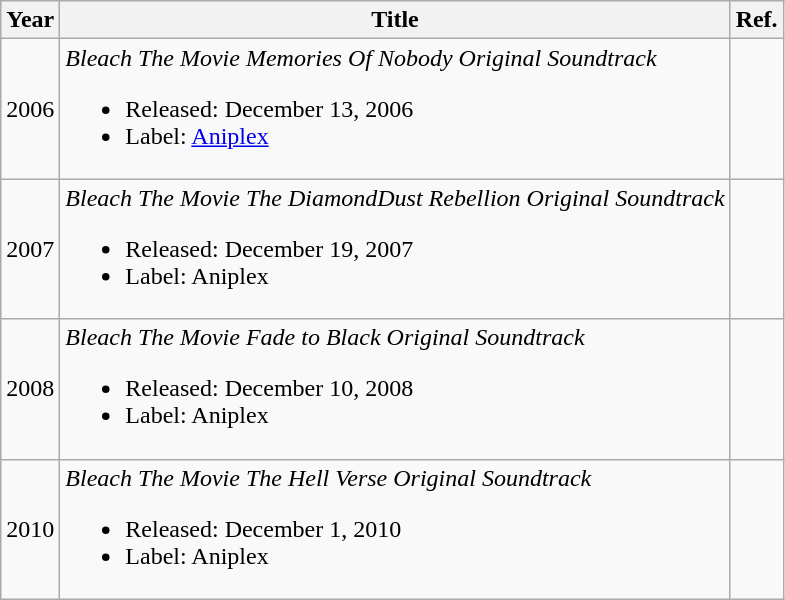<table class="wikitable">
<tr>
<th>Year</th>
<th>Title</th>
<th>Ref.</th>
</tr>
<tr>
<td style="text-align:center;">2006</td>
<td align="left"><em>Bleach The Movie Memories Of Nobody Original Soundtrack</em><br><ul><li>Released: December 13, 2006</li><li>Label: <a href='#'>Aniplex</a></li></ul></td>
<td style="text-align:center;"></td>
</tr>
<tr>
<td style="text-align:center;">2007</td>
<td align="left"><em>Bleach The Movie The DiamondDust Rebellion Original Soundtrack</em><br><ul><li>Released: December 19, 2007</li><li>Label: Aniplex</li></ul></td>
<td style="text-align:center;"></td>
</tr>
<tr>
<td style="text-align:center;">2008</td>
<td align="left"><em>Bleach The Movie Fade to Black Original Soundtrack</em><br><ul><li>Released: December 10, 2008</li><li>Label: Aniplex</li></ul></td>
<td style="text-align:center;"></td>
</tr>
<tr>
<td style="text-align:center;">2010</td>
<td align="left"><em>Bleach The Movie The Hell Verse Original Soundtrack</em><br><ul><li>Released: December 1, 2010</li><li>Label: Aniplex</li></ul></td>
<td style="text-align:center;"></td>
</tr>
</table>
